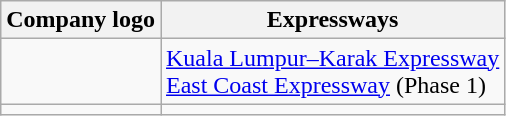<table class="wikitable">
<tr>
<th>Company logo</th>
<th>Expressways</th>
</tr>
<tr>
<td></td>
<td> <a href='#'>Kuala Lumpur–Karak Expressway</a><br> <a href='#'>East Coast Expressway</a> (Phase 1)</td>
</tr>
<tr>
<td></td>
<td></td>
</tr>
</table>
